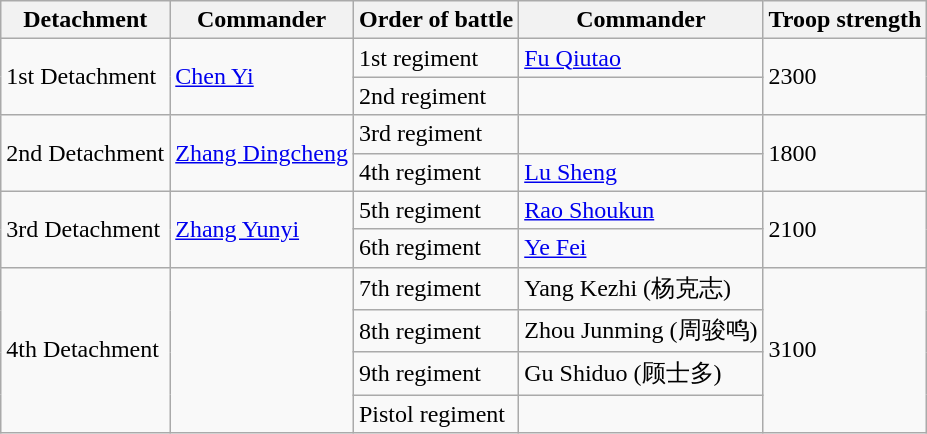<table class="wikitable">
<tr>
<th>Detachment</th>
<th>Commander</th>
<th>Order of battle</th>
<th>Commander</th>
<th>Troop strength</th>
</tr>
<tr>
<td rowspan="2">1st Detachment</td>
<td rowspan="2"><a href='#'>Chen Yi</a></td>
<td>1st regiment</td>
<td><a href='#'>Fu Qiutao</a></td>
<td rowspan="2">2300</td>
</tr>
<tr>
<td>2nd regiment</td>
<td></td>
</tr>
<tr>
<td rowspan="2">2nd Detachment</td>
<td rowspan="2"><a href='#'>Zhang Dingcheng</a></td>
<td>3rd regiment</td>
<td></td>
<td rowspan="2">1800</td>
</tr>
<tr>
<td>4th regiment</td>
<td><a href='#'>Lu Sheng</a></td>
</tr>
<tr>
<td rowspan="2">3rd Detachment</td>
<td rowspan="2"><a href='#'>Zhang Yunyi</a></td>
<td>5th regiment</td>
<td><a href='#'>Rao Shoukun</a></td>
<td rowspan="2">2100</td>
</tr>
<tr>
<td>6th regiment</td>
<td><a href='#'>Ye Fei</a></td>
</tr>
<tr>
<td rowspan="4">4th Detachment</td>
<td rowspan="4"></td>
<td>7th regiment</td>
<td>Yang Kezhi (杨克志)</td>
<td rowspan="4">3100</td>
</tr>
<tr>
<td>8th regiment</td>
<td>Zhou Junming (周骏鸣)</td>
</tr>
<tr>
<td>9th regiment</td>
<td>Gu Shiduo (顾士多)</td>
</tr>
<tr>
<td>Pistol regiment</td>
<td></td>
</tr>
</table>
